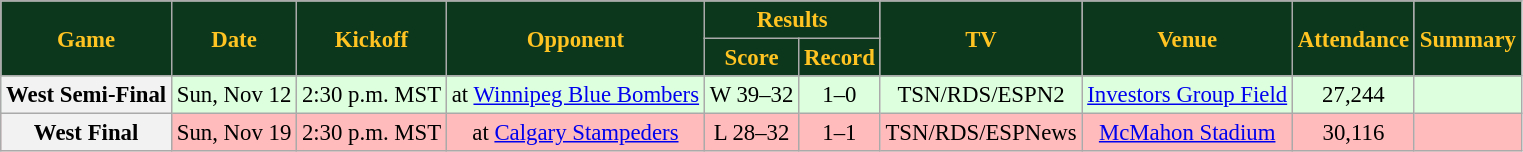<table class="wikitable" style="font-size: 95%;">
<tr>
<th style="background:#0C371D;color:#ffc322;" rowspan=2>Game</th>
<th style="background:#0C371D;color:#ffc322;" rowspan=2>Date</th>
<th style="background:#0C371D;color:#ffc322;" rowspan=2>Kickoff</th>
<th style="background:#0C371D;color:#ffc322;" rowspan=2>Opponent</th>
<th style="background:#0C371D;color:#ffc322;" colspan=2>Results</th>
<th style="background:#0C371D;color:#ffc322;" rowspan=2>TV</th>
<th style="background:#0C371D;color:#ffc322;" rowspan=2>Venue</th>
<th style="background:#0C371D;color:#ffc322;" rowspan=2>Attendance</th>
<th style="background:#0C371D;color:#ffc322;" rowspan=2>Summary</th>
</tr>
<tr>
<th style="background:#0C371D;color:#ffc322;">Score</th>
<th style="background:#0C371D;color:#ffc322;">Record</th>
</tr>
<tr align="center" bgcolor="#ddffdd">
<th align="center">West Semi-Final</th>
<td align="center">Sun, Nov 12</td>
<td align="center">2:30 p.m. MST</td>
<td align="center">at <a href='#'>Winnipeg Blue Bombers</a></td>
<td align="center">W 39–32</td>
<td align="center">1–0</td>
<td align="center">TSN/RDS/ESPN2</td>
<td align="center"><a href='#'>Investors Group Field</a></td>
<td align="center">27,244</td>
<td align="center"></td>
</tr>
<tr align="center" bgcolor="#ffbbbb">
<th align="center">West Final</th>
<td align="center">Sun, Nov 19</td>
<td align="center">2:30 p.m. MST</td>
<td align="center">at <a href='#'>Calgary Stampeders</a></td>
<td align="center">L 28–32</td>
<td align="center">1–1</td>
<td align="center">TSN/RDS/ESPNews</td>
<td align="center"><a href='#'>McMahon Stadium</a></td>
<td align="center">30,116</td>
<td align="center"></td>
</tr>
</table>
